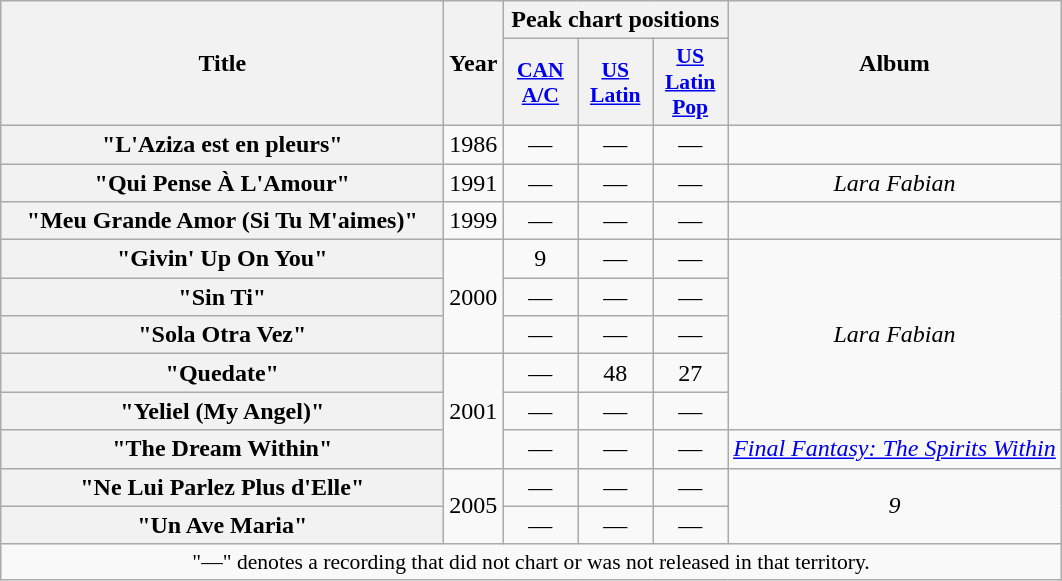<table class="wikitable plainrowheaders" style="text-align:center;">
<tr>
<th scope="col" rowspan="2" style="width:18em;">Title</th>
<th scope="col" rowspan="2">Year</th>
<th scope="col" colspan="3">Peak chart positions</th>
<th scope="col" rowspan="2">Album</th>
</tr>
<tr>
<th scope="col" style="width:3em;font-size:90%;"><a href='#'>CAN<br>A/C</a><br></th>
<th scope="col" style="width:3em;font-size:90%;"><a href='#'>US<br>Latin</a><br></th>
<th scope="col" style="width:3em;font-size:90%;"><a href='#'>US<br>Latin<br>Pop</a><br></th>
</tr>
<tr>
<th scope="row">"L'Aziza est en pleurs"</th>
<td>1986</td>
<td>—</td>
<td>—</td>
<td>—</td>
<td></td>
</tr>
<tr>
<th scope="row">"Qui Pense À L'Amour"</th>
<td>1991</td>
<td>—</td>
<td>—</td>
<td>—</td>
<td><em>Lara Fabian</em> </td>
</tr>
<tr>
<th scope="row">"Meu Grande Amor (Si Tu M'aimes)"</th>
<td>1999</td>
<td>—</td>
<td>—</td>
<td>—</td>
<td></td>
</tr>
<tr>
<th scope="row">"Givin' Up On You"</th>
<td rowspan="3">2000</td>
<td>9</td>
<td>—</td>
<td>—</td>
<td rowspan="5"><em>Lara Fabian</em></td>
</tr>
<tr>
<th scope="row">"Sin Ti"</th>
<td>—</td>
<td>—</td>
<td>—</td>
</tr>
<tr>
<th scope="row">"Sola Otra Vez"</th>
<td>—</td>
<td>—</td>
<td>—</td>
</tr>
<tr>
<th scope="row">"Quedate"</th>
<td rowspan="3">2001</td>
<td>—</td>
<td>48</td>
<td>27</td>
</tr>
<tr>
<th scope="row">"Yeliel (My Angel)"</th>
<td>—</td>
<td>—</td>
<td>—</td>
</tr>
<tr>
<th scope="row">"The Dream Within"</th>
<td>—</td>
<td>—</td>
<td>—</td>
<td><em><a href='#'>Final Fantasy: The Spirits Within</a></em></td>
</tr>
<tr>
<th scope="row">"Ne Lui Parlez Plus d'Elle"</th>
<td rowspan="2">2005</td>
<td>—</td>
<td>—</td>
<td>—</td>
<td rowspan="2"><em>9</em></td>
</tr>
<tr>
<th scope="row">"Un Ave Maria"</th>
<td>—</td>
<td>—</td>
<td>—</td>
</tr>
<tr>
<td colspan="15" style="font-size:90%">"—" denotes a recording that did not chart or was not released in that territory.</td>
</tr>
</table>
